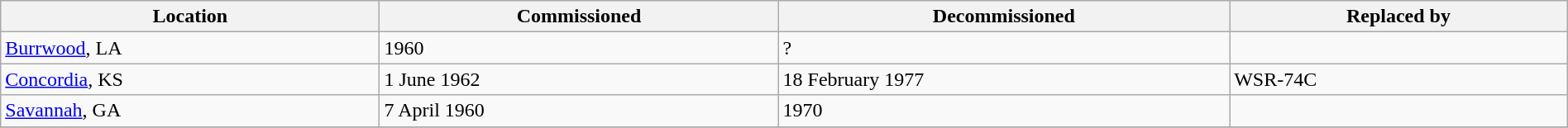<table class="wikitable " width="100%">
<tr>
<th>Location</th>
<th>Commissioned</th>
<th>Decommissioned</th>
<th>Replaced by</th>
</tr>
<tr>
<td><a href='#'>Burrwood</a>, LA</td>
<td>1960</td>
<td>?</td>
<td></td>
</tr>
<tr>
<td><a href='#'>Concordia</a>, KS</td>
<td>1 June 1962</td>
<td>18 February 1977</td>
<td>WSR-74C</td>
</tr>
<tr>
<td><a href='#'>Savannah</a>, GA</td>
<td>7 April 1960</td>
<td>1970</td>
<td></td>
</tr>
<tr>
</tr>
</table>
